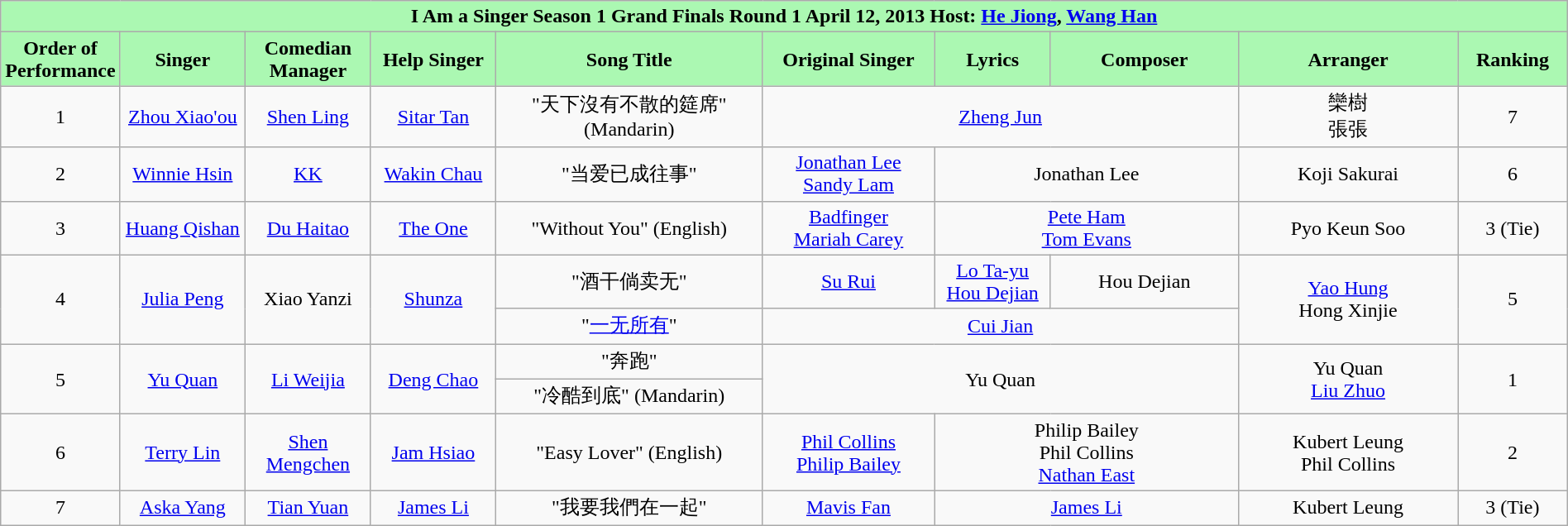<table class="wikitable sortable mw-collapsible" width="100%" style="text-align:center">
<tr align=center style="background:#ABF8B2">
<td colspan="10"><div><strong>I Am a Singer Season 1 Grand Finals Round 1 April 12, 2013 Host: <a href='#'>He Jiong</a>, <a href='#'>Wang Han</a></strong></div></td>
</tr>
<tr align=center style="background:#ABF8B2">
<td style="width:7%"><strong>Order of Performance</strong></td>
<td style="width:8%"><strong>Singer</strong></td>
<td style="width:8%"><strong>Comedian Manager</strong></td>
<td style="width:8%"><strong>Help Singer</strong></td>
<td style="width:17%"><strong>Song Title</strong></td>
<td style="width:11%"><strong>Original Singer</strong></td>
<td style=width:5%"><strong>Lyrics</strong></td>
<td style="width:12%"><strong>Composer</strong></td>
<td style="width:14%"><strong>Arranger</strong></td>
<td style="width:7%"><strong>Ranking</strong></td>
</tr>
<tr>
<td>1</td>
<td><a href='#'>Zhou Xiao'ou</a></td>
<td><a href='#'>Shen Ling</a></td>
<td><a href='#'>Sitar Tan</a></td>
<td>"天下沒有不散的筵席" (Mandarin)</td>
<td colspan="3"><a href='#'>Zheng Jun</a></td>
<td>欒樹<br>張張</td>
<td>7</td>
</tr>
<tr>
<td>2</td>
<td><a href='#'>Winnie Hsin</a></td>
<td><a href='#'>KK</a></td>
<td><a href='#'>Wakin Chau</a></td>
<td>"当爱已成往事"</td>
<td><a href='#'>Jonathan Lee</a><br><a href='#'>Sandy Lam</a></td>
<td colspan=2>Jonathan Lee</td>
<td>Koji Sakurai</td>
<td>6</td>
</tr>
<tr>
<td>3</td>
<td><a href='#'>Huang Qishan</a></td>
<td><a href='#'>Du Haitao</a></td>
<td><a href='#'>The One</a></td>
<td>"Without You" (English)</td>
<td><a href='#'>Badfinger</a><br><a href='#'>Mariah Carey</a></td>
<td colspan="2"><a href='#'>Pete Ham</a><br><a href='#'>Tom Evans</a></td>
<td>Pyo Keun Soo</td>
<td>3 (Tie)</td>
</tr>
<tr>
<td rowspan=2>4</td>
<td rowspan=2><a href='#'>Julia Peng</a></td>
<td rowspan=2>Xiao Yanzi</td>
<td rowspan=2><a href='#'>Shunza</a></td>
<td>"酒干倘卖无"</td>
<td><a href='#'>Su Rui</a></td>
<td><a href='#'>Lo Ta-yu</a><br><a href='#'>Hou Dejian</a></td>
<td>Hou Dejian</td>
<td rowspan=2><a href='#'>Yao Hung</a><br>Hong Xinjie</td>
<td rowspan=2>5</td>
</tr>
<tr>
<td>"<a href='#'>一无所有</a>"</td>
<td colspan=3><a href='#'>Cui Jian</a></td>
</tr>
<tr>
<td rowspan=2>5</td>
<td rowspan=2><a href='#'>Yu Quan</a></td>
<td rowspan=2><a href='#'>Li Weijia</a></td>
<td rowspan=2><a href='#'>Deng Chao</a></td>
<td>"奔跑"</td>
<td rowspan=2 colspan=3>Yu Quan</td>
<td rowspan=2>Yu Quan<br><a href='#'>Liu Zhuo</a></td>
<td rowspan=2>1</td>
</tr>
<tr>
<td>"冷酷到底" (Mandarin)</td>
</tr>
<tr>
<td>6</td>
<td><a href='#'>Terry Lin</a></td>
<td><a href='#'>Shen Mengchen</a></td>
<td><a href='#'>Jam Hsiao</a></td>
<td>"Easy Lover" (English)</td>
<td><a href='#'>Phil Collins</a><br><a href='#'>Philip Bailey</a></td>
<td colspan="2">Philip Bailey<br>Phil Collins<br><a href='#'>Nathan East</a></td>
<td>Kubert Leung<br>Phil Collins</td>
<td>2</td>
</tr>
<tr>
<td>7</td>
<td><a href='#'>Aska Yang</a></td>
<td><a href='#'>Tian Yuan</a></td>
<td><a href='#'>James Li</a></td>
<td>"我要我們在一起"</td>
<td><a href='#'>Mavis Fan</a></td>
<td colspan="2"><a href='#'>James Li</a></td>
<td>Kubert Leung</td>
<td>3 (Tie)</td>
</tr>
</table>
